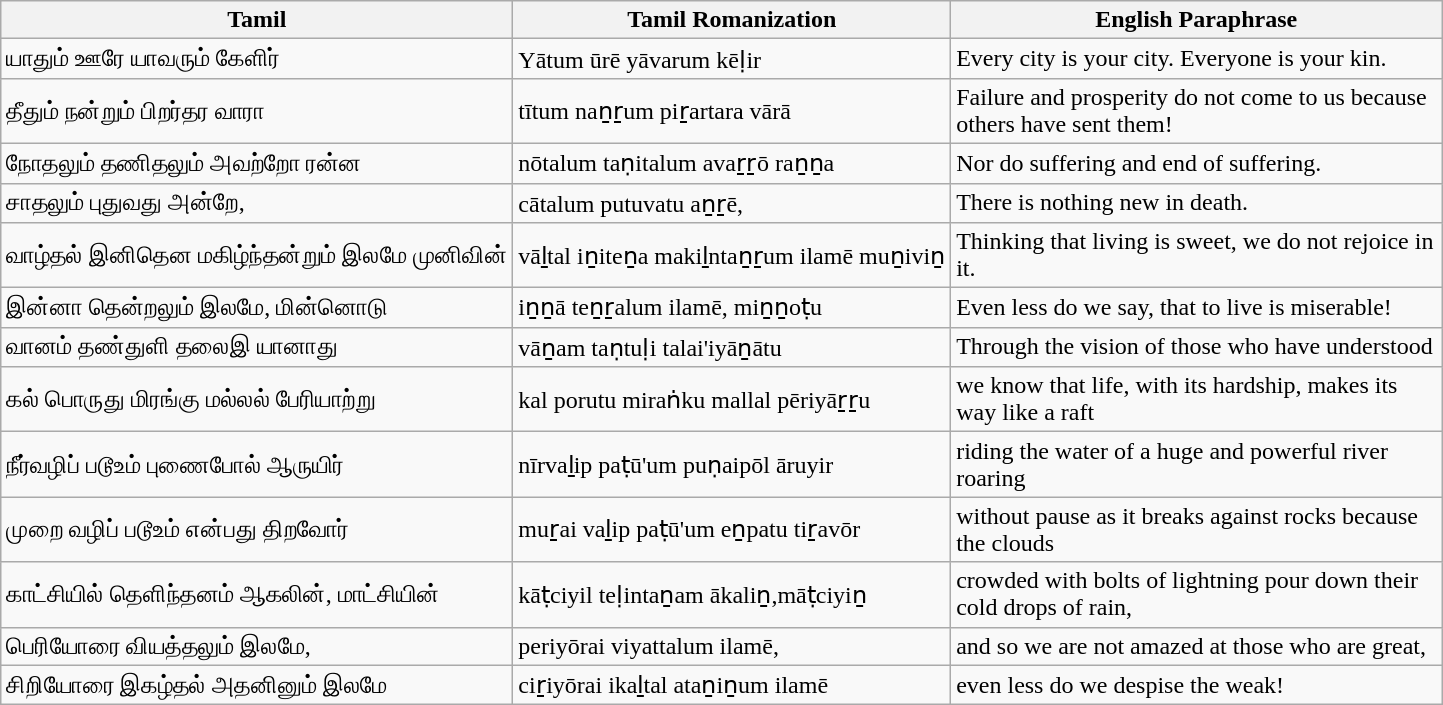<table class="wikitable" style="max-width:70em;">
<tr>
<th>Tamil</th>
<th>Tamil Romanization</th>
<th>English Paraphrase</th>
</tr>
<tr>
<td>யாதும் ஊரே யாவரும் கேளிர்</td>
<td>Yātum ūrē yāvarum kēḷir</td>
<td style=max-width:20em;>Every city is your city. Everyone is your kin.</td>
</tr>
<tr>
<td>தீதும் நன்றும் பிறர்தர வாரா</td>
<td>tītum naṉṟum piṟartara vārā</td>
<td style=max-width:20em;>Failure and prosperity do not come to us because others have sent them!</td>
</tr>
<tr>
<td>நோதலும் தணிதலும் அவற்றோ ரன்ன</td>
<td>nōtalum taṇitalum avaṟṟō raṉṉa</td>
<td style=max-width:20em;>Nor do suffering and end of suffering.</td>
</tr>
<tr>
<td>சாதலும் புதுவது அன்றே,</td>
<td>cātalum putuvatu aṉṟē,</td>
<td style=max-width:20em;>There is nothing new in death.</td>
</tr>
<tr>
<td>வாழ்தல் இனிதென மகிழ்ந்தன்றும் இலமே முனிவின்</td>
<td>vāḻtal iṉiteṉa makiḻntaṉṟum ilamē muṉiviṉ</td>
<td style=max-width:20em;>Thinking that living is sweet, we do not rejoice in it.</td>
</tr>
<tr>
<td>இன்னா தென்றலும் இலமே, மின்னொடு</td>
<td>iṉṉā teṉṟalum ilamē, miṉṉoṭu</td>
<td style=max-width:20em;>Even less do we say, that to live is miserable!</td>
</tr>
<tr>
<td>வானம் தண்துளி தலைஇ யானாது</td>
<td>vāṉam taṇtuḷi talai'iyāṉātu</td>
<td style=max-width:20em;>Through the vision of those who have understood</td>
</tr>
<tr>
<td>கல் பொருது மிரங்கு மல்லல் பேரியாற்று</td>
<td>kal porutu miraṅku mallal pēriyāṟṟu</td>
<td style=max-width:20em;>we know that life, with its hardship, makes its way like a raft</td>
</tr>
<tr>
<td>நீர்வழிப் படூஉம் புணைபோல் ஆருயிர்</td>
<td>nīrvaḻip paṭū'um puṇaipōl āruyir</td>
<td style=max-width:20em;>riding the water of a huge and powerful river roaring</td>
</tr>
<tr>
<td>முறை வழிப் படூஉம் என்பது திறவோர்</td>
<td>muṟai vaḻip paṭū'um eṉpatu  tiṟavōr</td>
<td style=max-width:20em;>without pause as it breaks against rocks because the clouds</td>
</tr>
<tr>
<td>காட்சியில் தெளிந்தனம் ஆகலின், மாட்சியின்</td>
<td>kāṭciyil teḷintaṉam ākaliṉ,māṭciyiṉ</td>
<td style=max-width:20em;>crowded with bolts of lightning pour down their cold drops of rain,</td>
</tr>
<tr>
<td>பெரியோரை வியத்தலும் இலமே,</td>
<td>periyōrai viyattalum ilamē,</td>
<td style=max-width:20em;>and so we are not amazed at those who are great,</td>
</tr>
<tr>
<td>சிறியோரை இகழ்தல் அதனினும் இலமே</td>
<td>ciṟiyōrai ikaḻtal ataṉiṉum ilamē</td>
<td style=max-width:20em;>even less do we despise the weak!</td>
</tr>
</table>
